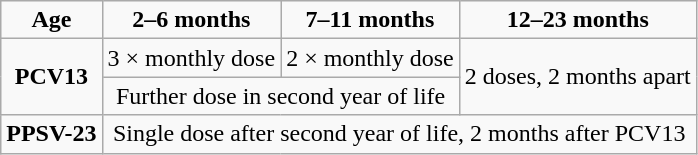<table class="wikitable">
<tr>
<td align="center"><strong>Age</strong></td>
<td align="center"><strong>2–6 months</strong></td>
<td align="center"><strong>7–11 months</strong></td>
<td align="center"><strong>12–23 months</strong></td>
</tr>
<tr>
<td rowspan=2 align="center"><strong>PCV13</strong></td>
<td align="center">3 × monthly dose</td>
<td align="center">2 × monthly dose</td>
<td rowspan="2" align="center">2 doses, 2 months apart</td>
</tr>
<tr>
<td colspan=2 align="center">Further dose in second year of life</td>
</tr>
<tr>
<td align="center"><strong>PPSV-23</strong></td>
<td colspan=3 align="center">Single dose after second year of life, 2 months after PCV13</td>
</tr>
</table>
